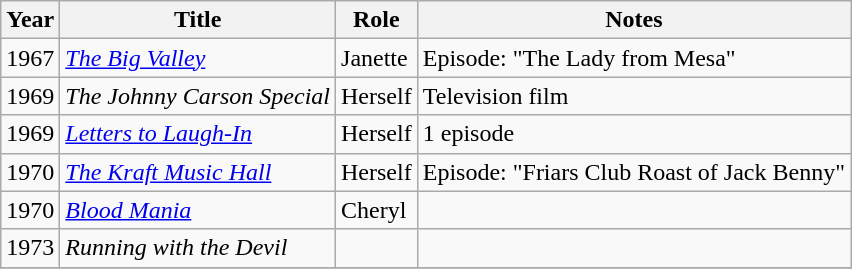<table class="wikitable sortable">
<tr>
<th>Year</th>
<th>Title</th>
<th>Role</th>
<th>Notes</th>
</tr>
<tr>
<td>1967</td>
<td><em><a href='#'>The Big Valley</a></em></td>
<td>Janette</td>
<td>Episode: "The Lady from Mesa"</td>
</tr>
<tr>
<td>1969</td>
<td><em>The Johnny Carson Special</em></td>
<td>Herself</td>
<td>Television film</td>
</tr>
<tr>
<td>1969</td>
<td><em><a href='#'>Letters to Laugh-In</a></em></td>
<td>Herself</td>
<td>1 episode</td>
</tr>
<tr>
<td>1970</td>
<td><em><a href='#'>The Kraft Music Hall</a></em></td>
<td>Herself</td>
<td>Episode: "Friars Club Roast of Jack Benny"</td>
</tr>
<tr>
<td>1970</td>
<td><em><a href='#'>Blood Mania</a></em></td>
<td>Cheryl</td>
<td></td>
</tr>
<tr>
<td>1973</td>
<td><em>Running with the Devil</em></td>
<td></td>
<td></td>
</tr>
<tr>
</tr>
</table>
